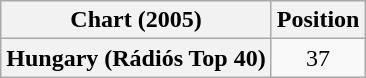<table class="wikitable plainrowheaders" style="text-align:center">
<tr>
<th>Chart (2005)</th>
<th>Position</th>
</tr>
<tr>
<th scope="row">Hungary (Rádiós Top 40)</th>
<td>37</td>
</tr>
</table>
